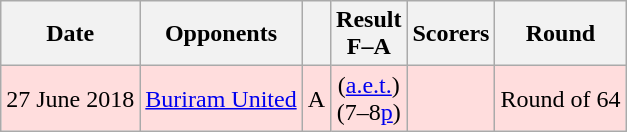<table class="wikitable" style="text-align:center">
<tr>
<th>Date</th>
<th>Opponents</th>
<th></th>
<th>Result<br>F–A</th>
<th>Scorers</th>
<th>Round</th>
</tr>
<tr bgcolor="#ffdddd">
<td nowrap>27 June 2018</td>
<td nowrap><a href='#'>Buriram United</a></td>
<td>A</td>
<td nowrap> (<a href='#'>a.e.t.</a>)<br>(7–8<a href='#'>p</a>)</td>
<td nowrap></td>
<td nowrap>Round of 64</td>
</tr>
</table>
